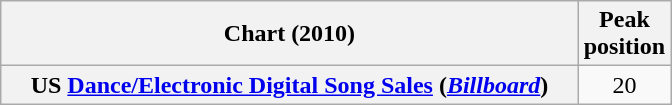<table class="wikitable sortable plainrowheaders" style="text-align:center">
<tr>
<th scope="col" style="width:23.6em;">Chart (2010)</th>
<th scope="col">Peak<br>position</th>
</tr>
<tr>
<th scope="row">US <a href='#'>Dance/Electronic Digital Song Sales</a> (<em><a href='#'>Billboard</a></em>)</th>
<td>20</td>
</tr>
</table>
